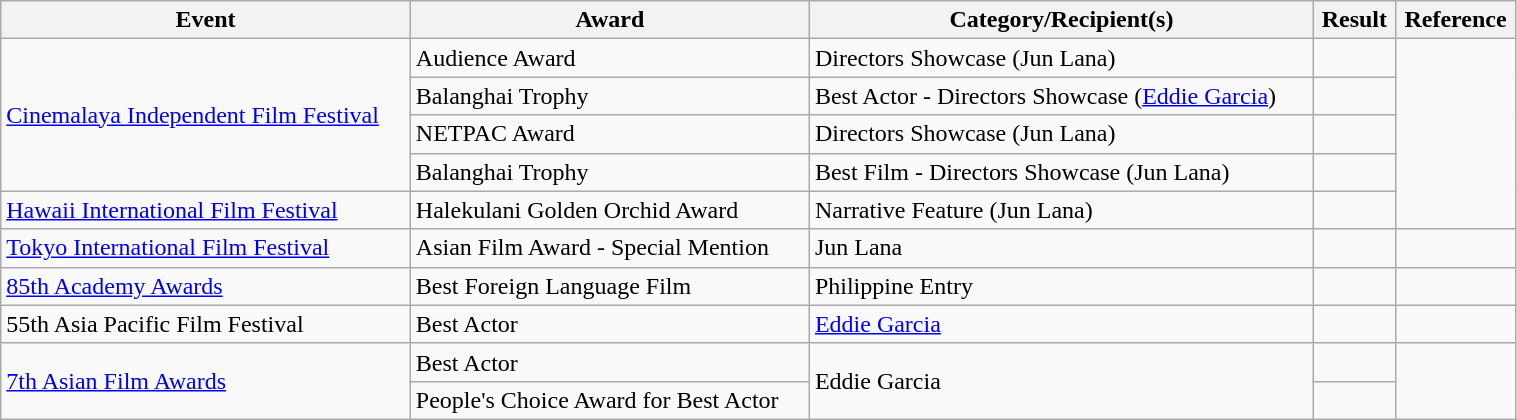<table class="wikitable" style="width:80%;">
<tr>
<th>Event</th>
<th>Award</th>
<th>Category/Recipient(s)</th>
<th>Result</th>
<th>Reference</th>
</tr>
<tr>
<td rowspan="4"><a href='#'>Cinemalaya Independent Film Festival</a></td>
<td>Audience Award</td>
<td>Directors Showcase (Jun Lana)</td>
<td></td>
<td rowspan="5" align="center"></td>
</tr>
<tr>
<td>Balanghai Trophy</td>
<td>Best Actor - Directors Showcase (<a href='#'>Eddie Garcia</a>)</td>
<td></td>
</tr>
<tr>
<td>NETPAC Award</td>
<td>Directors Showcase (Jun Lana)</td>
<td></td>
</tr>
<tr>
<td>Balanghai Trophy</td>
<td>Best Film - Directors Showcase (Jun Lana)</td>
<td></td>
</tr>
<tr>
<td><a href='#'>Hawaii International Film Festival</a></td>
<td>Halekulani Golden Orchid Award</td>
<td>Narrative Feature (Jun Lana)</td>
<td></td>
</tr>
<tr>
<td><a href='#'>Tokyo International Film Festival</a></td>
<td>Asian Film Award - Special Mention</td>
<td>Jun Lana</td>
<td></td>
<td></td>
</tr>
<tr>
<td><a href='#'>85th Academy Awards</a></td>
<td>Best Foreign Language Film</td>
<td>Philippine Entry</td>
<td></td>
<td align="center"></td>
</tr>
<tr>
<td>55th Asia Pacific Film Festival</td>
<td>Best Actor</td>
<td><a href='#'>Eddie Garcia</a></td>
<td></td>
<td></td>
</tr>
<tr>
<td rowspan=2><a href='#'>7th Asian Film Awards</a></td>
<td>Best Actor</td>
<td rowspan=2>Eddie Garcia</td>
<td></td>
<td rowspan=2></td>
</tr>
<tr>
<td>People's Choice Award for Best Actor</td>
<td></td>
</tr>
</table>
